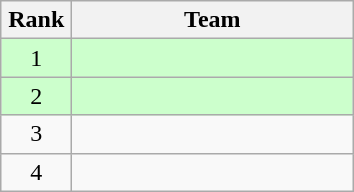<table class="wikitable" style="text-align:center;">
<tr>
<th width=40>Rank</th>
<th width=180>Team</th>
</tr>
<tr bgcolor=#ccffcc>
<td>1</td>
<td style="text-align:left;"></td>
</tr>
<tr bgcolor=#ccffcc>
<td>2</td>
<td style="text-align:left;"></td>
</tr>
<tr>
<td>3</td>
<td style="text-align:left;"></td>
</tr>
<tr>
<td>4</td>
<td style="text-align:left;"></td>
</tr>
</table>
